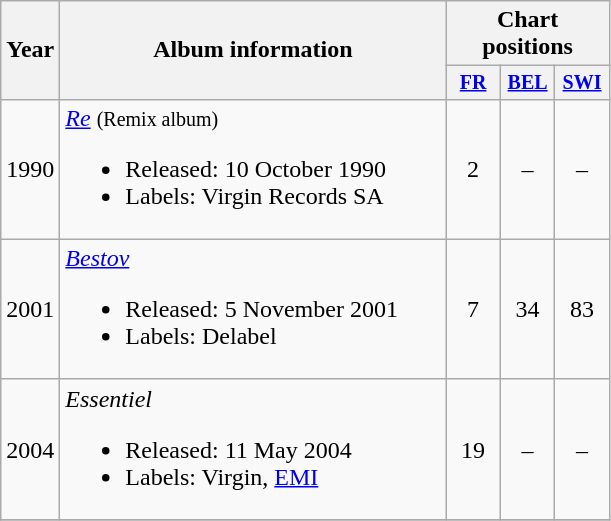<table class="wikitable" style=text-align:center;>
<tr>
<th rowspan="2">Year</th>
<th rowspan="2" width="250">Album information</th>
<th colspan="3">Chart positions</th>
</tr>
<tr style="font-size:smaller;">
<th width="30"><a href='#'>FR</a></th>
<th width="30"><a href='#'>BEL</a> <br></th>
<th width="30"><a href='#'>SWI</a> <br></th>
</tr>
<tr>
<td>1990</td>
<td align=left><em><a href='#'>Re</a></em> <small>(Remix album)</small><br><ul><li>Released: 10 October 1990</li><li>Labels: Virgin Records SA</li></ul></td>
<td>2</td>
<td>–</td>
<td>–</td>
</tr>
<tr>
<td>2001</td>
<td align=left><em><a href='#'>Bestov</a></em><br><ul><li>Released: 5 November 2001</li><li>Labels: Delabel</li></ul></td>
<td>7</td>
<td>34</td>
<td>83</td>
</tr>
<tr>
<td>2004</td>
<td align=left><em>Essentiel</em><br><ul><li>Released: 11 May 2004</li><li>Labels: Virgin, <a href='#'>EMI</a></li></ul></td>
<td>19</td>
<td>–</td>
<td>–</td>
</tr>
<tr>
</tr>
</table>
